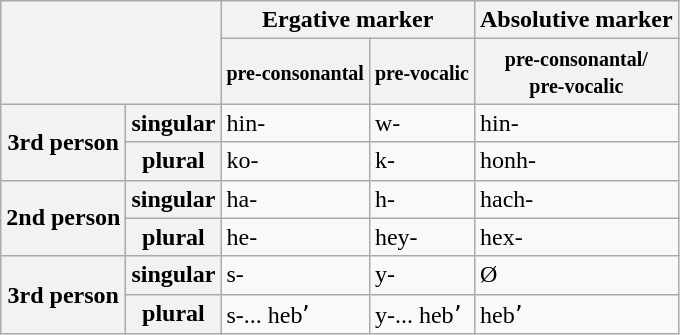<table class="wikitable">
<tr>
<th rowspan="2" colspan="2"></th>
<th colspan=2>Ergative marker</th>
<th>Absolutive marker</th>
</tr>
<tr>
<th><small>pre-consonantal</small></th>
<th><small>pre-vocalic</small></th>
<th><small>pre-consonantal/<br>pre-vocalic</small></th>
</tr>
<tr>
<th rowspan="2">3rd person</th>
<th>singular</th>
<td>hin-</td>
<td>w-</td>
<td>hin-</td>
</tr>
<tr>
<th>plural</th>
<td>ko-</td>
<td>k-</td>
<td>honh-</td>
</tr>
<tr>
<th rowspan="2">2nd person</th>
<th>singular</th>
<td>ha-</td>
<td>h-</td>
<td>hach-</td>
</tr>
<tr>
<th>plural</th>
<td>he-</td>
<td>hey-</td>
<td>hex-</td>
</tr>
<tr>
<th rowspan="2">3rd person</th>
<th>singular</th>
<td>s-</td>
<td>y-</td>
<td>Ø</td>
</tr>
<tr>
<th>plural</th>
<td>s-... hebʼ</td>
<td>y-... hebʼ</td>
<td>hebʼ</td>
</tr>
</table>
